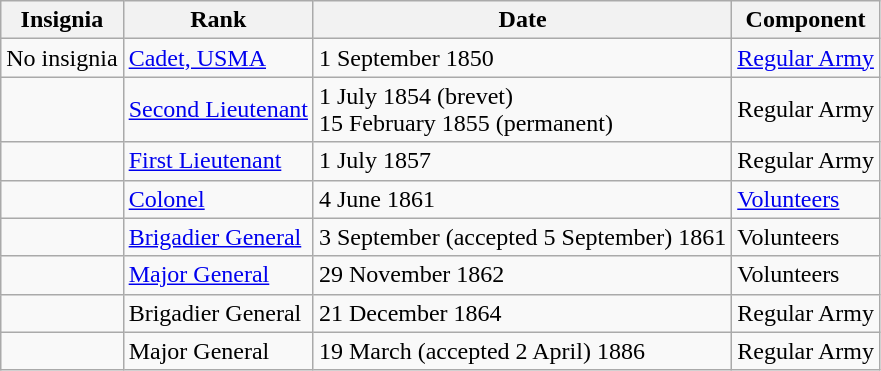<table class="wikitable">
<tr>
<th>Insignia</th>
<th>Rank</th>
<th>Date</th>
<th>Component</th>
</tr>
<tr>
<td>No insignia</td>
<td><a href='#'>Cadet, USMA</a></td>
<td>1 September 1850</td>
<td><a href='#'>Regular Army</a></td>
</tr>
<tr>
<td></td>
<td><a href='#'>Second Lieutenant</a></td>
<td>1 July 1854 (brevet)<br>15 February 1855 (permanent)</td>
<td>Regular Army</td>
</tr>
<tr>
<td></td>
<td><a href='#'>First Lieutenant</a></td>
<td>1 July 1857</td>
<td>Regular Army</td>
</tr>
<tr>
<td></td>
<td><a href='#'>Colonel</a></td>
<td>4 June 1861</td>
<td><a href='#'>Volunteers</a></td>
</tr>
<tr>
<td></td>
<td><a href='#'>Brigadier General</a></td>
<td>3 September (accepted 5 September) 1861</td>
<td>Volunteers</td>
</tr>
<tr>
<td></td>
<td><a href='#'>Major General</a></td>
<td>29 November 1862</td>
<td>Volunteers</td>
</tr>
<tr>
<td></td>
<td>Brigadier General</td>
<td>21 December 1864</td>
<td>Regular Army</td>
</tr>
<tr>
<td></td>
<td>Major General</td>
<td>19 March (accepted 2 April) 1886</td>
<td>Regular Army</td>
</tr>
</table>
